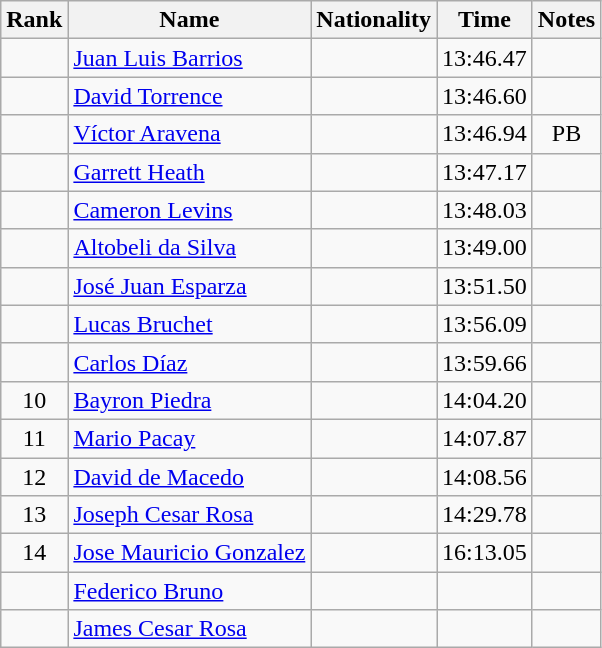<table class="wikitable sortable" style="text-align:center">
<tr>
<th>Rank</th>
<th>Name</th>
<th>Nationality</th>
<th>Time</th>
<th>Notes</th>
</tr>
<tr>
<td></td>
<td align=left><a href='#'>Juan Luis Barrios</a></td>
<td align=left></td>
<td>13:46.47</td>
<td></td>
</tr>
<tr>
<td></td>
<td align=left><a href='#'>David Torrence</a></td>
<td align=left></td>
<td>13:46.60</td>
<td></td>
</tr>
<tr>
<td></td>
<td align=left><a href='#'>Víctor Aravena</a></td>
<td align=left></td>
<td>13:46.94</td>
<td>PB</td>
</tr>
<tr>
<td></td>
<td align=left><a href='#'>Garrett Heath</a></td>
<td align=left></td>
<td>13:47.17</td>
<td></td>
</tr>
<tr>
<td></td>
<td align=left><a href='#'>Cameron Levins</a></td>
<td align=left></td>
<td>13:48.03</td>
<td></td>
</tr>
<tr>
<td></td>
<td align=left><a href='#'>Altobeli da Silva</a></td>
<td align=left></td>
<td>13:49.00</td>
<td></td>
</tr>
<tr>
<td></td>
<td align=left><a href='#'>José Juan Esparza</a></td>
<td align=left></td>
<td>13:51.50</td>
<td></td>
</tr>
<tr>
<td></td>
<td align=left><a href='#'>Lucas Bruchet</a></td>
<td align=left></td>
<td>13:56.09</td>
<td></td>
</tr>
<tr>
<td></td>
<td align=left><a href='#'>Carlos Díaz</a></td>
<td align=left></td>
<td>13:59.66</td>
<td></td>
</tr>
<tr>
<td>10</td>
<td align=left><a href='#'>Bayron Piedra</a></td>
<td align=left></td>
<td>14:04.20</td>
<td></td>
</tr>
<tr>
<td>11</td>
<td align=left><a href='#'>Mario Pacay</a></td>
<td align=left></td>
<td>14:07.87</td>
<td></td>
</tr>
<tr>
<td>12</td>
<td align=left><a href='#'>David de Macedo</a></td>
<td align=left></td>
<td>14:08.56</td>
<td></td>
</tr>
<tr>
<td>13</td>
<td align=left><a href='#'>Joseph Cesar Rosa</a></td>
<td align=left></td>
<td>14:29.78</td>
<td></td>
</tr>
<tr>
<td>14</td>
<td align=left><a href='#'>Jose Mauricio Gonzalez</a></td>
<td align=left></td>
<td>16:13.05</td>
<td></td>
</tr>
<tr>
<td></td>
<td align=left><a href='#'>Federico Bruno</a></td>
<td align=left></td>
<td></td>
<td></td>
</tr>
<tr>
<td></td>
<td align=left><a href='#'>James Cesar Rosa</a></td>
<td align=left></td>
<td></td>
<td></td>
</tr>
</table>
